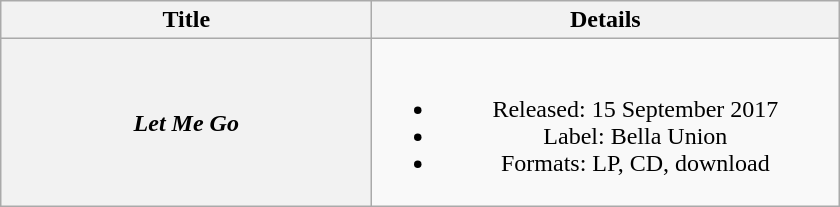<table class="wikitable plainrowheaders" style="text-align:center;">
<tr>
<th scope="col" rowspan="1" style="width:15em;">Title</th>
<th scope="col" rowspan="1" style="width:19em;">Details</th>
</tr>
<tr>
<th scope="row"><em>Let Me Go</em></th>
<td><br><ul><li>Released: 15 September 2017</li><li>Label: Bella Union</li><li>Formats: LP, CD, download</li></ul></td>
</tr>
</table>
